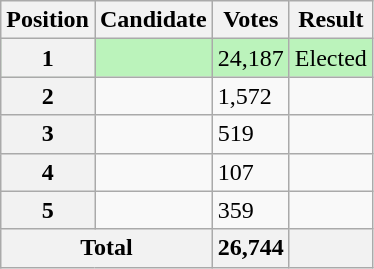<table class="wikitable sortable col3right">
<tr>
<th scope="col">Position</th>
<th scope="col">Candidate</th>
<th scope="col">Votes</th>
<th scope="col">Result</th>
</tr>
<tr bgcolor=bbf3bb>
<th scope="row">1</th>
<td></td>
<td>24,187</td>
<td>Elected</td>
</tr>
<tr>
<th scope="row">2</th>
<td></td>
<td>1,572</td>
<td></td>
</tr>
<tr>
<th scope="row">3</th>
<td></td>
<td>519</td>
<td></td>
</tr>
<tr>
<th scope="row">4</th>
<td></td>
<td>107</td>
<td></td>
</tr>
<tr>
<th scope="row">5</th>
<td></td>
<td>359</td>
<td></td>
</tr>
<tr class=sortbottom>
<th scope="row" colspan="2">Total</th>
<th style="text-align:right">26,744</th>
<th></th>
</tr>
</table>
